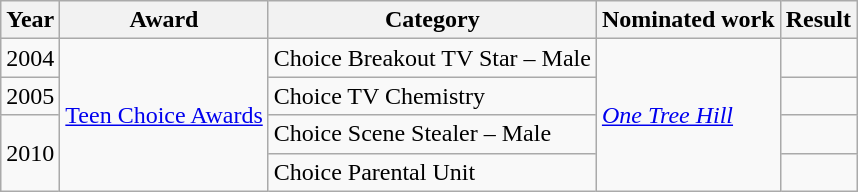<table class="wikitable">
<tr>
<th>Year</th>
<th>Award</th>
<th>Category</th>
<th>Nominated work</th>
<th>Result</th>
</tr>
<tr>
<td>2004</td>
<td rowspan="4"><a href='#'>Teen Choice Awards</a></td>
<td>Choice Breakout TV Star – Male</td>
<td rowspan="4"><em><a href='#'>One Tree Hill</a></em></td>
<td></td>
</tr>
<tr>
<td>2005</td>
<td>Choice TV Chemistry </td>
<td></td>
</tr>
<tr>
<td rowspan="2">2010</td>
<td>Choice Scene Stealer – Male</td>
<td></td>
</tr>
<tr>
<td>Choice Parental Unit </td>
<td></td>
</tr>
</table>
